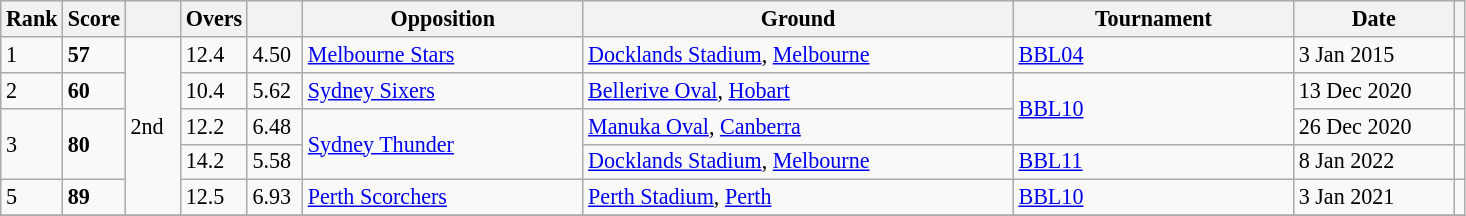<table class="wikitable sortable" style="text-align:left; font-size:92%; ">
<tr>
<th style="width:30px;">Rank</th>
<th style="width:30px;">Score</th>
<th style="width:30px;"></th>
<th style="width:30px;">Overs</th>
<th style="width:30px;"></th>
<th style="width:180px;">Opposition</th>
<th style="width:280px;">Ground</th>
<th style="width:180px;">Tournament</th>
<th style="width:100px;">Date</th>
<th></th>
</tr>
<tr>
<td>1</td>
<td><strong>57</strong></td>
<td rowspan="5">2nd</td>
<td>12.4</td>
<td>4.50</td>
<td><a href='#'>Melbourne Stars</a></td>
<td><a href='#'>Docklands Stadium</a>, <a href='#'>Melbourne</a></td>
<td><a href='#'>BBL04</a></td>
<td>3 Jan 2015</td>
<td></td>
</tr>
<tr>
<td>2</td>
<td><strong>60</strong></td>
<td>10.4</td>
<td>5.62</td>
<td><a href='#'>Sydney Sixers</a></td>
<td><a href='#'>Bellerive Oval</a>, <a href='#'>Hobart</a></td>
<td rowspan="2"><a href='#'>BBL10</a></td>
<td>13 Dec 2020</td>
<td></td>
</tr>
<tr>
<td rowspan="2">3</td>
<td rowspan="2"><strong>80</strong></td>
<td>12.2</td>
<td>6.48</td>
<td rowspan="2"><a href='#'>Sydney Thunder</a></td>
<td><a href='#'>Manuka Oval</a>, <a href='#'>Canberra</a></td>
<td>26 Dec 2020</td>
<td></td>
</tr>
<tr>
<td>14.2</td>
<td>5.58</td>
<td><a href='#'>Docklands Stadium</a>, <a href='#'>Melbourne</a></td>
<td><a href='#'>BBL11</a></td>
<td>8 Jan 2022</td>
<td></td>
</tr>
<tr>
<td>5</td>
<td><strong>89</strong></td>
<td>12.5</td>
<td>6.93</td>
<td><a href='#'>Perth Scorchers</a></td>
<td><a href='#'>Perth Stadium</a>, <a href='#'>Perth</a></td>
<td><a href='#'>BBL10</a></td>
<td>3 Jan 2021</td>
<td></td>
</tr>
<tr>
</tr>
</table>
